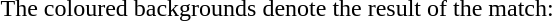<table width="100%">
<tr>
<td>The coloured backgrounds denote the result of the match:<br></td>
</tr>
</table>
